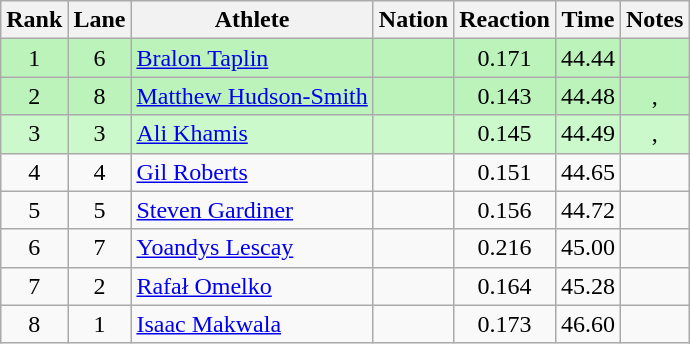<table class="wikitable sortable" style="text-align:center">
<tr>
<th>Rank</th>
<th>Lane</th>
<th>Athlete</th>
<th>Nation</th>
<th>Reaction</th>
<th>Time</th>
<th>Notes</th>
</tr>
<tr bgcolor=bbf3bb>
<td>1</td>
<td>6</td>
<td align=left><a href='#'>Bralon Taplin</a></td>
<td align=left></td>
<td>0.171</td>
<td>44.44</td>
<td></td>
</tr>
<tr bgcolor=bbf3bb>
<td>2</td>
<td>8</td>
<td align=left><a href='#'>Matthew Hudson-Smith</a></td>
<td align=left></td>
<td>0.143</td>
<td>44.48</td>
<td>, </td>
</tr>
<tr bgcolor=ccf9cc>
<td>3</td>
<td>3</td>
<td align=left><a href='#'>Ali Khamis</a></td>
<td align=left></td>
<td>0.145</td>
<td>44.49</td>
<td>, </td>
</tr>
<tr>
<td>4</td>
<td>4</td>
<td align=left><a href='#'>Gil Roberts</a></td>
<td align=left></td>
<td>0.151</td>
<td>44.65</td>
<td></td>
</tr>
<tr>
<td>5</td>
<td>5</td>
<td align=left><a href='#'>Steven Gardiner</a></td>
<td align=left></td>
<td>0.156</td>
<td>44.72</td>
<td></td>
</tr>
<tr>
<td>6</td>
<td>7</td>
<td align=left><a href='#'>Yoandys Lescay</a></td>
<td align=left></td>
<td>0.216</td>
<td>45.00</td>
<td></td>
</tr>
<tr>
<td>7</td>
<td>2</td>
<td align=left><a href='#'>Rafał Omelko</a></td>
<td align=left></td>
<td>0.164</td>
<td>45.28</td>
<td></td>
</tr>
<tr>
<td>8</td>
<td>1</td>
<td align=left><a href='#'>Isaac Makwala</a></td>
<td align=left></td>
<td>0.173</td>
<td>46.60</td>
<td></td>
</tr>
</table>
